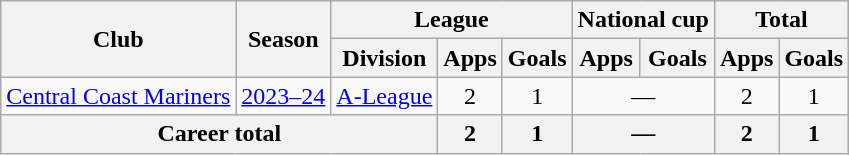<table class="wikitable" style="text-align:center">
<tr>
<th rowspan="2">Club</th>
<th rowspan="2">Season</th>
<th colspan="3">League</th>
<th colspan="2">National cup</th>
<th colspan="2">Total</th>
</tr>
<tr>
<th>Division</th>
<th>Apps</th>
<th>Goals</th>
<th>Apps</th>
<th>Goals</th>
<th>Apps</th>
<th>Goals</th>
</tr>
<tr>
<td><a href='#'>Central Coast Mariners</a></td>
<td><a href='#'>2023–24</a></td>
<td><a href='#'>A-League</a></td>
<td>2</td>
<td>1</td>
<td colspan="2">—</td>
<td>2</td>
<td>1</td>
</tr>
<tr>
<th colspan="3">Career total</th>
<th>2</th>
<th>1</th>
<th colspan="2">—</th>
<th>2</th>
<th>1</th>
</tr>
</table>
